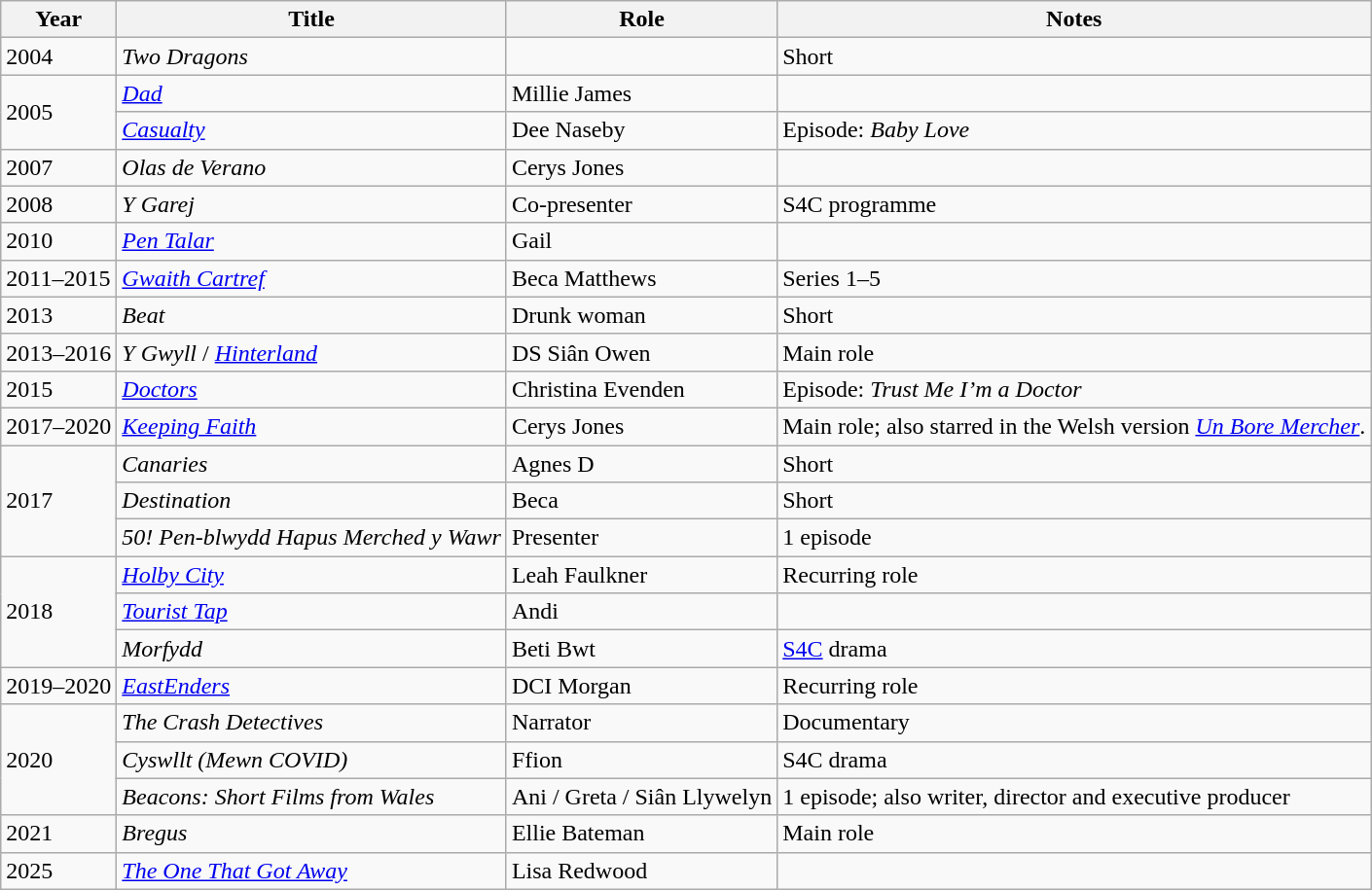<table class="wikitable">
<tr>
<th>Year</th>
<th>Title</th>
<th>Role</th>
<th>Notes</th>
</tr>
<tr>
<td>2004</td>
<td><em>Two Dragons</em></td>
<td></td>
<td>Short</td>
</tr>
<tr>
<td rowspan=2>2005</td>
<td><em><a href='#'>Dad</a></em></td>
<td>Millie James</td>
<td></td>
</tr>
<tr>
<td><em><a href='#'>Casualty</a></em></td>
<td>Dee Naseby</td>
<td>Episode: <em>Baby Love</em></td>
</tr>
<tr>
<td>2007</td>
<td><em>Olas de Verano</em></td>
<td>Cerys Jones</td>
<td></td>
</tr>
<tr>
<td>2008</td>
<td><em>Y Garej</em></td>
<td>Co-presenter</td>
<td>S4C programme</td>
</tr>
<tr>
<td>2010</td>
<td><em><a href='#'>Pen Talar</a></em></td>
<td>Gail</td>
<td></td>
</tr>
<tr>
<td>2011–2015</td>
<td><em><a href='#'>Gwaith Cartref</a></em></td>
<td>Beca Matthews</td>
<td>Series 1–5</td>
</tr>
<tr>
<td>2013</td>
<td><em>Beat</em></td>
<td>Drunk woman</td>
<td>Short</td>
</tr>
<tr>
<td>2013–2016</td>
<td><em>Y Gwyll</em> / <em><a href='#'>Hinterland</a></em></td>
<td>DS Siân Owen</td>
<td>Main role  </td>
</tr>
<tr>
<td>2015</td>
<td><em><a href='#'>Doctors</a></em></td>
<td>Christina Evenden</td>
<td>Episode: <em>Trust Me I’m a Doctor</em></td>
</tr>
<tr>
<td>2017–2020</td>
<td><em><a href='#'>Keeping Faith</a></em></td>
<td>Cerys Jones</td>
<td>Main role; also starred in the Welsh version <em><a href='#'>Un Bore Mercher</a></em>.</td>
</tr>
<tr>
<td rowspan=3>2017</td>
<td><em>Canaries</em></td>
<td>Agnes D</td>
<td>Short</td>
</tr>
<tr>
<td><em>Destination</em></td>
<td>Beca</td>
<td>Short</td>
</tr>
<tr>
<td><em>50! Pen-blwydd Hapus Merched y Wawr</em></td>
<td>Presenter</td>
<td>1 episode</td>
</tr>
<tr>
<td rowspan=3>2018</td>
<td><em><a href='#'>Holby City</a></em></td>
<td>Leah Faulkner</td>
<td>Recurring role</td>
</tr>
<tr>
<td><em><a href='#'>Tourist Tap</a></em></td>
<td>Andi</td>
<td></td>
</tr>
<tr>
<td><em>Morfydd</em></td>
<td>Beti Bwt</td>
<td><a href='#'>S4C</a> drama</td>
</tr>
<tr>
<td>2019–2020</td>
<td><em><a href='#'>EastEnders</a></em></td>
<td>DCI Morgan</td>
<td>Recurring role</td>
</tr>
<tr>
<td rowspan=3>2020</td>
<td><em>The Crash Detectives</em></td>
<td>Narrator</td>
<td>Documentary</td>
</tr>
<tr>
<td><em>Cyswllt (Mewn COVID)</em></td>
<td>Ffion</td>
<td>S4C drama</td>
</tr>
<tr>
<td><em>Beacons: Short Films from Wales</em></td>
<td>Ani / Greta / Siân Llywelyn</td>
<td>1 episode; also writer, director and executive producer</td>
</tr>
<tr>
<td>2021</td>
<td><em>Bregus</em></td>
<td>Ellie Bateman</td>
<td>Main role</td>
</tr>
<tr>
<td>2025</td>
<td><em><a href='#'>The One That Got Away</a></em></td>
<td>Lisa Redwood</td>
<td></td>
</tr>
</table>
